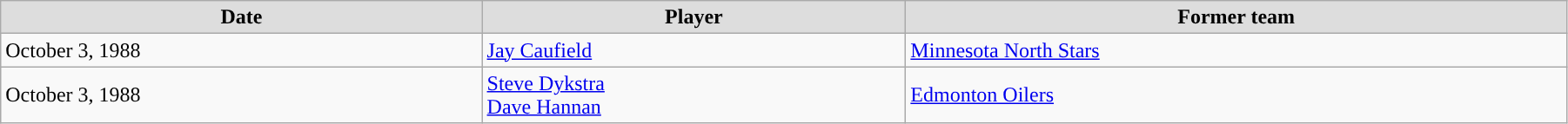<table class="wikitable" style="width:95%;">
<tr style="text-align:center; background:#ddd;">
<td><strong>Date</strong></td>
<td><strong>Player</strong></td>
<td><strong>Former team</strong></td>
</tr>
<tr>
<td>October 3, 1988</td>
<td><a href='#'>Jay Caufield</a></td>
<td><a href='#'>Minnesota North Stars</a></td>
</tr>
<tr>
<td>October 3, 1988</td>
<td><a href='#'>Steve Dykstra</a><br><a href='#'>Dave Hannan</a></td>
<td><a href='#'>Edmonton Oilers</a></td>
</tr>
</table>
